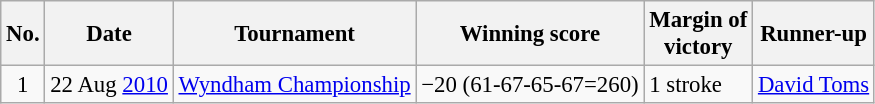<table class="wikitable" style="font-size:95%;">
<tr>
<th>No.</th>
<th>Date</th>
<th>Tournament</th>
<th>Winning score</th>
<th>Margin of<br>victory</th>
<th>Runner-up</th>
</tr>
<tr>
<td align=center>1</td>
<td align=right>22 Aug <a href='#'>2010</a></td>
<td><a href='#'>Wyndham Championship</a></td>
<td>−20 (61-67-65-67=260)</td>
<td>1 stroke</td>
<td> <a href='#'>David Toms</a></td>
</tr>
</table>
